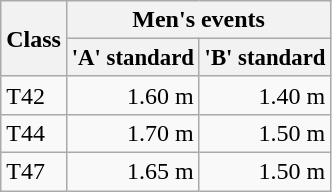<table class="wikitable" style="text-align:right">
<tr>
<th rowspan="2">Class</th>
<th colspan="2">Men's events</th>
</tr>
<tr style="font-size:95%">
<th>'A' standard</th>
<th>'B' standard</th>
</tr>
<tr>
<td style="text-align:left">T42</td>
<td>1.60 m</td>
<td>1.40 m</td>
</tr>
<tr>
<td style="text-align:left">T44</td>
<td>1.70 m</td>
<td>1.50 m</td>
</tr>
<tr>
<td style="text-align:left">T47</td>
<td>1.65 m</td>
<td>1.50 m</td>
</tr>
</table>
